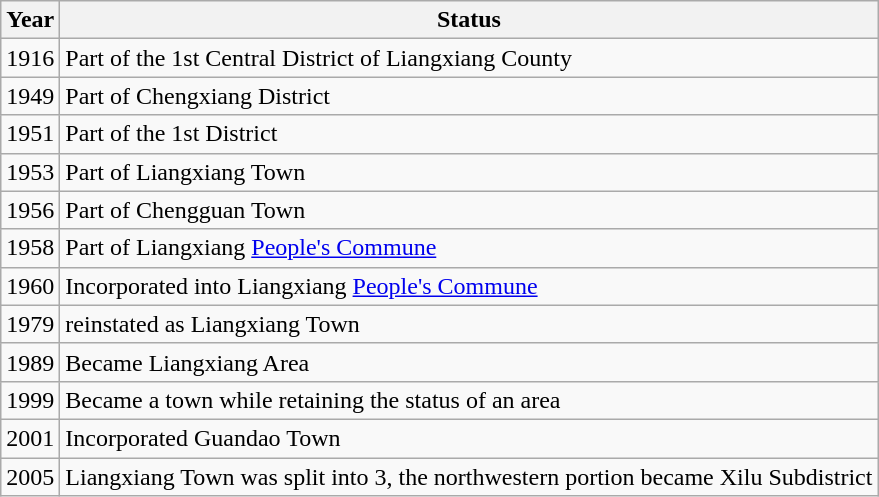<table class="wikitable">
<tr>
<th>Year</th>
<th>Status</th>
</tr>
<tr>
<td>1916</td>
<td>Part of the 1st Central District of Liangxiang County</td>
</tr>
<tr>
<td>1949</td>
<td>Part of Chengxiang District</td>
</tr>
<tr>
<td>1951</td>
<td>Part of the 1st District</td>
</tr>
<tr>
<td>1953</td>
<td>Part of Liangxiang Town</td>
</tr>
<tr>
<td>1956</td>
<td>Part of Chengguan Town</td>
</tr>
<tr>
<td>1958</td>
<td>Part of Liangxiang <a href='#'>People's Commune</a></td>
</tr>
<tr>
<td>1960</td>
<td>Incorporated into Liangxiang <a href='#'>People's Commune</a></td>
</tr>
<tr>
<td>1979</td>
<td>reinstated as Liangxiang Town</td>
</tr>
<tr>
<td>1989</td>
<td>Became Liangxiang Area</td>
</tr>
<tr>
<td>1999</td>
<td>Became a town while retaining the status of an area</td>
</tr>
<tr>
<td>2001</td>
<td>Incorporated Guandao Town</td>
</tr>
<tr>
<td>2005</td>
<td>Liangxiang Town was split into 3, the northwestern portion became Xilu Subdistrict</td>
</tr>
</table>
